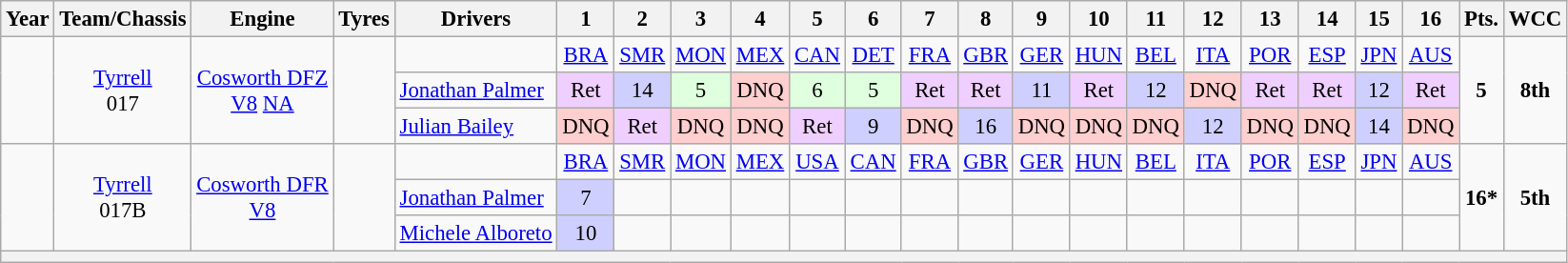<table class="wikitable" style="text-align:center; font-size:95%">
<tr>
<th>Year</th>
<th>Team/Chassis</th>
<th>Engine</th>
<th>Tyres</th>
<th>Drivers</th>
<th>1</th>
<th>2</th>
<th>3</th>
<th>4</th>
<th>5</th>
<th>6</th>
<th>7</th>
<th>8</th>
<th>9</th>
<th>10</th>
<th>11</th>
<th>12</th>
<th>13</th>
<th>14</th>
<th>15</th>
<th>16</th>
<th>Pts.</th>
<th>WCC</th>
</tr>
<tr>
<td rowspan="3"></td>
<td rowspan="3"><a href='#'>Tyrrell</a><br>017</td>
<td rowspan="3"><a href='#'>Cosworth DFZ</a><br><a href='#'>V8</a> <a href='#'>NA</a></td>
<td rowspan="3"></td>
<td></td>
<td><a href='#'>BRA</a></td>
<td><a href='#'>SMR</a></td>
<td><a href='#'>MON</a></td>
<td><a href='#'>MEX</a></td>
<td><a href='#'>CAN</a></td>
<td><a href='#'>DET</a></td>
<td><a href='#'>FRA</a></td>
<td><a href='#'>GBR</a></td>
<td><a href='#'>GER</a></td>
<td><a href='#'>HUN</a></td>
<td><a href='#'>BEL</a></td>
<td><a href='#'>ITA</a></td>
<td><a href='#'>POR</a></td>
<td><a href='#'>ESP</a></td>
<td><a href='#'>JPN</a></td>
<td><a href='#'>AUS</a></td>
<td rowspan="3"><strong>5</strong></td>
<td rowspan="3"><strong>8th</strong></td>
</tr>
<tr>
<td align="left"><a href='#'>Jonathan Palmer</a></td>
<td style="background:#efcfff;">Ret</td>
<td style="background:#cfcfff;">14</td>
<td style="background:#dfffdf;">5</td>
<td style="background:#ffcfcf;">DNQ</td>
<td style="background:#dfffdf;">6</td>
<td style="background:#dfffdf;">5</td>
<td style="background:#efcfff;">Ret</td>
<td style="background:#efcfff;">Ret</td>
<td style="background:#cfcfff;">11</td>
<td style="background:#efcfff;">Ret</td>
<td style="background:#cfcfff;">12</td>
<td style="background:#ffcfcf;">DNQ</td>
<td style="background:#efcfff;">Ret</td>
<td style="background:#efcfff;">Ret</td>
<td style="background:#cfcfff;">12</td>
<td style="background:#efcfff;">Ret</td>
</tr>
<tr>
<td align="left"><a href='#'>Julian Bailey</a></td>
<td style="background:#ffcfcf;">DNQ</td>
<td style="background:#efcfff;">Ret</td>
<td style="background:#ffcfcf;">DNQ</td>
<td style="background:#ffcfcf;">DNQ</td>
<td style="background:#efcfff;">Ret</td>
<td style="background:#cfcfff;">9</td>
<td style="background:#ffcfcf;">DNQ</td>
<td style="background:#cfcfff;">16</td>
<td style="background:#ffcfcf;">DNQ</td>
<td style="background:#ffcfcf;">DNQ</td>
<td style="background:#ffcfcf;">DNQ</td>
<td style="background:#cfcfff;">12</td>
<td style="background:#ffcfcf;">DNQ</td>
<td style="background:#ffcfcf;">DNQ</td>
<td style="background:#cfcfff;">14</td>
<td style="background:#ffcfcf;">DNQ</td>
</tr>
<tr>
<td rowspan="3"></td>
<td rowspan="3"><a href='#'>Tyrrell</a><br>017B</td>
<td rowspan="3"><a href='#'>Cosworth DFR</a><br><a href='#'>V8</a></td>
<td rowspan="3"></td>
<td></td>
<td><a href='#'>BRA</a></td>
<td><a href='#'>SMR</a></td>
<td><a href='#'>MON</a></td>
<td><a href='#'>MEX</a></td>
<td><a href='#'>USA</a></td>
<td><a href='#'>CAN</a></td>
<td><a href='#'>FRA</a></td>
<td><a href='#'>GBR</a></td>
<td><a href='#'>GER</a></td>
<td><a href='#'>HUN</a></td>
<td><a href='#'>BEL</a></td>
<td><a href='#'>ITA</a></td>
<td><a href='#'>POR</a></td>
<td><a href='#'>ESP</a></td>
<td><a href='#'>JPN</a></td>
<td><a href='#'>AUS</a></td>
<td rowspan="3"><strong>16*</strong></td>
<td rowspan="3"><strong>5th</strong></td>
</tr>
<tr>
<td align="left"><a href='#'>Jonathan Palmer</a></td>
<td style="background:#cfcfff;">7</td>
<td></td>
<td></td>
<td></td>
<td></td>
<td></td>
<td></td>
<td></td>
<td></td>
<td></td>
<td></td>
<td></td>
<td></td>
<td></td>
<td></td>
<td></td>
</tr>
<tr>
<td align="left"><a href='#'>Michele Alboreto</a></td>
<td style="background:#cfcfff;">10</td>
<td></td>
<td></td>
<td></td>
<td></td>
<td></td>
<td></td>
<td></td>
<td></td>
<td></td>
<td></td>
<td></td>
<td></td>
<td></td>
<td></td>
<td></td>
</tr>
<tr>
<th colspan="23"></th>
</tr>
</table>
